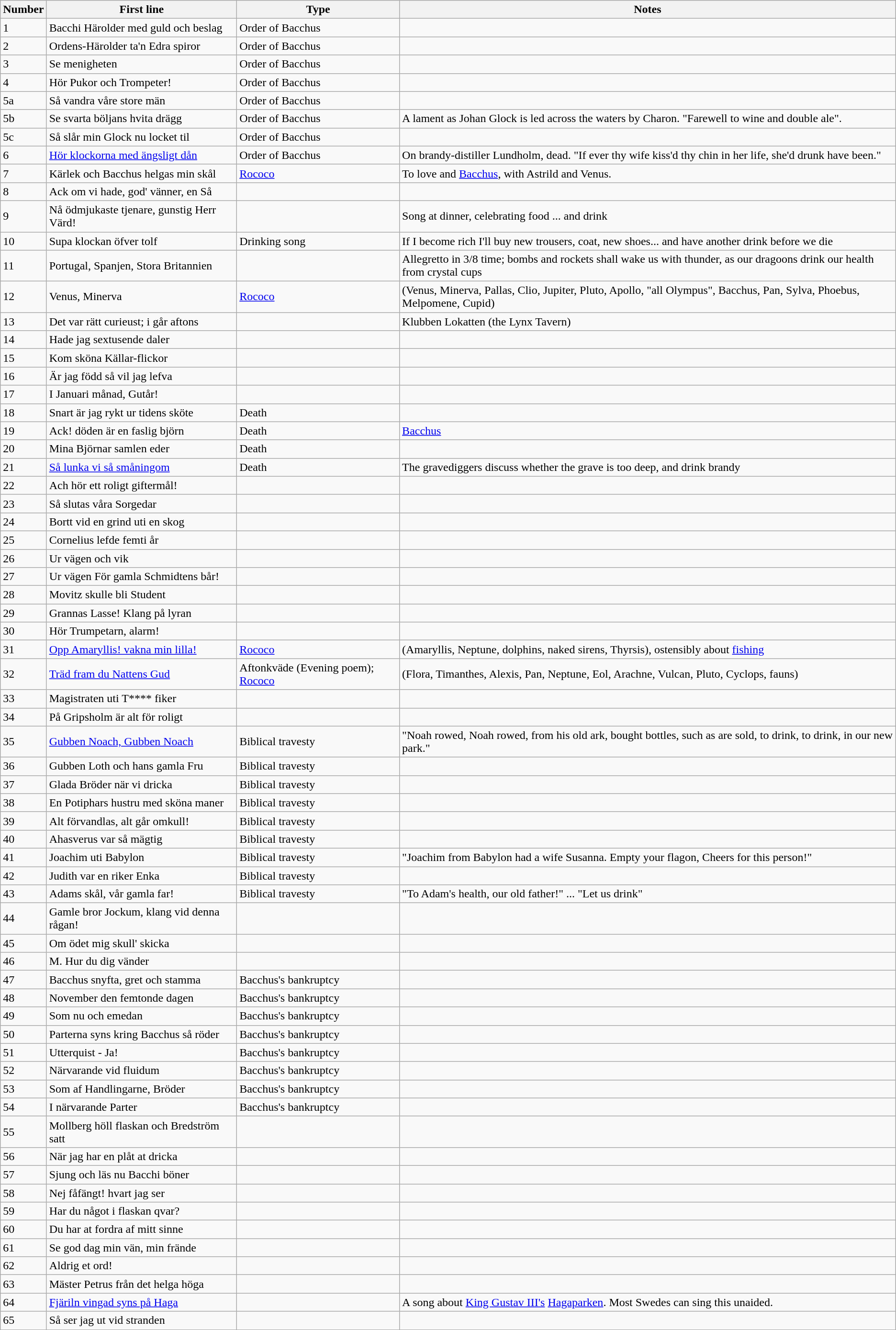<table class="wikitable sortable">
<tr>
<th>Number</th>
<th>First line</th>
<th>Type</th>
<th>Notes </th>
</tr>
<tr>
<td>1</td>
<td>Bacchi Härolder med guld och beslag</td>
<td>Order of Bacchus</td>
<td></td>
</tr>
<tr>
<td>2</td>
<td>Ordens-Härolder ta'n Edra spiror</td>
<td>Order of Bacchus</td>
<td></td>
</tr>
<tr>
<td>3</td>
<td>Se menigheten</td>
<td>Order of Bacchus</td>
<td></td>
</tr>
<tr>
<td>4</td>
<td>Hör Pukor och Trompeter!</td>
<td>Order of Bacchus</td>
<td></td>
</tr>
<tr>
<td>5a</td>
<td>Så vandra våre store män</td>
<td>Order of Bacchus</td>
<td></td>
</tr>
<tr>
<td>5b</td>
<td>Se svarta böljans hvita drägg</td>
<td>Order of Bacchus</td>
<td>A lament as Johan Glock is led across the waters by Charon. "Farewell to wine and double ale".</td>
</tr>
<tr>
<td>5c</td>
<td>Så slår min Glock nu locket til</td>
<td>Order of Bacchus</td>
<td></td>
</tr>
<tr>
<td>6</td>
<td><a href='#'>Hör klockorna med ängsligt dån</a></td>
<td>Order of Bacchus</td>
<td>On brandy-distiller Lundholm, dead. "If ever thy wife kiss'd thy chin in her life, she'd drunk have been."</td>
</tr>
<tr>
<td>7</td>
<td>Kärlek och Bacchus helgas min skål</td>
<td><a href='#'>Rococo</a></td>
<td>To love and <a href='#'>Bacchus</a>, with Astrild and Venus.</td>
</tr>
<tr>
<td>8</td>
<td>Ack om vi hade, god' vänner, en Så</td>
<td></td>
<td></td>
</tr>
<tr>
<td>9</td>
<td>Nå ödmjukaste tjenare, gunstig Herr Värd!</td>
<td></td>
<td>Song at dinner, celebrating food ... and drink</td>
</tr>
<tr>
<td>10</td>
<td>Supa klockan öfver tolf</td>
<td>Drinking song</td>
<td>If I become rich I'll buy new trousers, coat, new shoes... and have another drink before we die</td>
</tr>
<tr>
<td>11</td>
<td>Portugal, Spanjen, Stora Britannien</td>
<td></td>
<td>Allegretto in 3/8 time; bombs and rockets shall wake us with thunder, as our dragoons drink our health from crystal cups</td>
</tr>
<tr>
<td>12</td>
<td>Venus, Minerva</td>
<td><a href='#'>Rococo</a></td>
<td>(Venus, Minerva, Pallas, Clio, Jupiter, Pluto, Apollo, "all Olympus", Bacchus, Pan, Sylva, Phoebus, Melpomene, Cupid)</td>
</tr>
<tr>
<td>13</td>
<td>Det var rätt curieust; i går aftons</td>
<td></td>
<td>Klubben Lokatten (the Lynx Tavern)</td>
</tr>
<tr>
<td>14</td>
<td>Hade jag sextusende daler</td>
<td></td>
<td></td>
</tr>
<tr>
<td>15</td>
<td>Kom sköna Källar-flickor</td>
<td></td>
<td></td>
</tr>
<tr>
<td>16</td>
<td>Är jag född så vil jag lefva</td>
<td></td>
<td></td>
</tr>
<tr>
<td>17</td>
<td>I Januari månad, Gutår!</td>
<td></td>
<td></td>
</tr>
<tr>
<td>18</td>
<td>Snart är jag rykt ur tidens sköte</td>
<td>Death</td>
<td></td>
</tr>
<tr>
<td>19</td>
<td>Ack! döden är en faslig björn</td>
<td>Death</td>
<td><a href='#'>Bacchus</a></td>
</tr>
<tr>
<td>20</td>
<td>Mina Björnar samlen eder</td>
<td>Death</td>
<td></td>
</tr>
<tr>
<td>21</td>
<td><a href='#'>Så lunka vi så småningom</a></td>
<td>Death</td>
<td>The gravediggers discuss whether the grave is too deep, and drink brandy</td>
</tr>
<tr>
<td>22</td>
<td>Ach hör ett roligt giftermål!</td>
<td></td>
<td></td>
</tr>
<tr>
<td>23</td>
<td>Så slutas våra Sorgedar</td>
<td></td>
<td></td>
</tr>
<tr>
<td>24</td>
<td>Bortt vid en grind uti en skog</td>
<td></td>
<td></td>
</tr>
<tr>
<td>25</td>
<td>Cornelius lefde femti år</td>
<td></td>
<td></td>
</tr>
<tr>
<td>26</td>
<td>Ur vägen och vik</td>
<td></td>
<td></td>
</tr>
<tr>
<td>27</td>
<td>Ur vägen För gamla Schmidtens bår!</td>
<td></td>
<td></td>
</tr>
<tr>
<td>28</td>
<td>Movitz skulle bli Student</td>
<td></td>
<td></td>
</tr>
<tr>
<td>29</td>
<td>Grannas Lasse! Klang på lyran</td>
<td></td>
<td></td>
</tr>
<tr>
<td>30</td>
<td>Hör Trumpetarn, alarm!</td>
<td></td>
<td></td>
</tr>
<tr>
<td>31</td>
<td><a href='#'>Opp Amaryllis! vakna min lilla!</a></td>
<td><a href='#'>Rococo</a></td>
<td>(Amaryllis, Neptune, dolphins, naked sirens, Thyrsis), ostensibly about <a href='#'>fishing</a></td>
</tr>
<tr>
<td>32</td>
<td><a href='#'>Träd fram du Nattens Gud</a></td>
<td>Aftonkväde (Evening poem); <a href='#'>Rococo</a></td>
<td>(Flora, Timanthes, Alexis,  Pan, Neptune, Eol, Arachne, Vulcan, Pluto, Cyclops, fauns)</td>
</tr>
<tr>
<td>33</td>
<td>Magistraten uti T**** fiker</td>
<td></td>
<td></td>
</tr>
<tr>
<td>34</td>
<td>På Gripsholm är alt för roligt</td>
<td></td>
<td></td>
</tr>
<tr>
<td>35</td>
<td><a href='#'>Gubben Noach, Gubben Noach</a></td>
<td>Biblical travesty</td>
<td>"Noah rowed, Noah rowed, from his old ark, bought bottles, such as are sold, to drink, to drink, in our new park."</td>
</tr>
<tr>
<td>36</td>
<td>Gubben Loth och hans gamla Fru</td>
<td>Biblical travesty</td>
<td></td>
</tr>
<tr>
<td>37</td>
<td>Glada Bröder när vi dricka</td>
<td>Biblical travesty</td>
<td></td>
</tr>
<tr>
<td>38</td>
<td>En Potiphars hustru med sköna maner</td>
<td>Biblical travesty</td>
<td></td>
</tr>
<tr>
<td>39</td>
<td>Alt förvandlas, alt går omkull!</td>
<td>Biblical travesty</td>
<td></td>
</tr>
<tr>
<td>40</td>
<td>Ahasverus var så mägtig</td>
<td>Biblical travesty</td>
<td></td>
</tr>
<tr>
<td>41</td>
<td>Joachim uti Babylon</td>
<td>Biblical travesty</td>
<td>"Joachim from Babylon had a wife Susanna. Empty your flagon, Cheers for this person!"</td>
</tr>
<tr>
<td>42</td>
<td>Judith var en riker Enka</td>
<td>Biblical travesty</td>
<td></td>
</tr>
<tr>
<td>43</td>
<td>Adams skål, vår gamla far!</td>
<td>Biblical travesty</td>
<td>"To Adam's health, our old father!" ... "Let us drink"</td>
</tr>
<tr>
<td>44</td>
<td>Gamle bror Jockum, klang vid denna rågan!</td>
<td></td>
<td></td>
</tr>
<tr>
<td>45</td>
<td>Om ödet mig skull' skicka</td>
<td></td>
<td></td>
</tr>
<tr>
<td>46</td>
<td>M. Hur du dig vänder</td>
<td></td>
<td></td>
</tr>
<tr>
<td>47</td>
<td>Bacchus snyfta, gret och stamma</td>
<td>Bacchus's bankruptcy</td>
<td></td>
</tr>
<tr>
<td>48</td>
<td>November den femtonde dagen</td>
<td>Bacchus's bankruptcy</td>
<td></td>
</tr>
<tr>
<td>49</td>
<td>Som nu och emedan</td>
<td>Bacchus's bankruptcy</td>
<td></td>
</tr>
<tr>
<td>50</td>
<td>Parterna syns kring Bacchus så röder</td>
<td>Bacchus's bankruptcy</td>
<td></td>
</tr>
<tr>
<td>51</td>
<td>Utterquist - Ja!</td>
<td>Bacchus's bankruptcy</td>
<td></td>
</tr>
<tr>
<td>52</td>
<td>Närvarande vid fluidum</td>
<td>Bacchus's bankruptcy</td>
<td></td>
</tr>
<tr>
<td>53</td>
<td>Som af Handlingarne, Bröder</td>
<td>Bacchus's bankruptcy</td>
<td></td>
</tr>
<tr>
<td>54</td>
<td>I närvarande Parter</td>
<td>Bacchus's bankruptcy</td>
<td></td>
</tr>
<tr>
<td>55</td>
<td>Mollberg höll flaskan och Bredström satt</td>
<td></td>
<td></td>
</tr>
<tr>
<td>56</td>
<td>När jag har en plåt at dricka</td>
<td></td>
<td></td>
</tr>
<tr>
<td>57</td>
<td>Sjung och läs nu Bacchi böner</td>
<td></td>
<td></td>
</tr>
<tr>
<td>58</td>
<td>Nej fåfängt! hvart jag ser</td>
<td></td>
<td></td>
</tr>
<tr>
<td>59</td>
<td>Har du något i flaskan qvar?</td>
<td></td>
<td></td>
</tr>
<tr>
<td>60</td>
<td>Du har at fordra af mitt sinne</td>
<td></td>
<td></td>
</tr>
<tr>
<td>61</td>
<td>Se god dag min vän, min frände</td>
<td></td>
<td></td>
</tr>
<tr>
<td>62</td>
<td>Aldrig et ord!</td>
<td></td>
<td></td>
</tr>
<tr>
<td>63</td>
<td>Mäster Petrus från det helga höga</td>
<td></td>
<td></td>
</tr>
<tr>
<td>64</td>
<td><a href='#'>Fjäriln vingad syns på Haga</a></td>
<td></td>
<td>A song about <a href='#'>King Gustav III's</a> <a href='#'>Hagaparken</a>. Most Swedes can sing this unaided.</td>
</tr>
<tr>
<td>65</td>
<td>Så ser jag ut vid stranden</td>
<td></td>
<td></td>
</tr>
<tr>
</tr>
</table>
